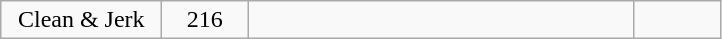<table class = "wikitable" style="text-align:center;">
<tr>
<td width=100>Clean & Jerk</td>
<td width=50>216</td>
<td width=250 align=left></td>
<td width=50></td>
</tr>
</table>
